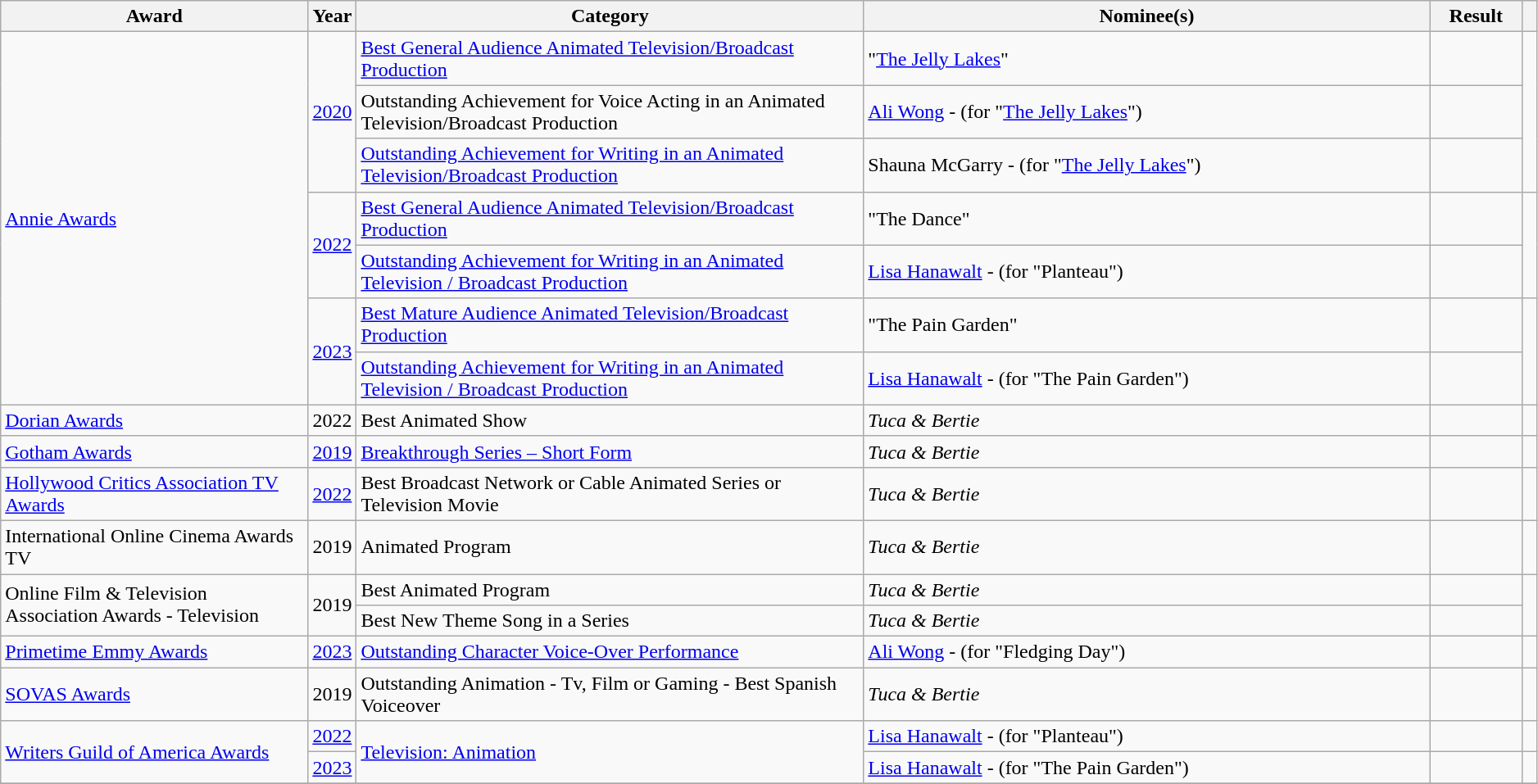<table class="wikitable sortable plainrowheaders" style="width:99%">
<tr>
<th scope="col" style="width:20%;">Award</th>
<th scope="col" style="width:3%;">Year</th>
<th scope="col" style="width:33%;">Category</th>
<th scope="col">Nominee(s)</th>
<th scope="col" style="width:6%;">Result</th>
<th scope="col" class="unsortable" style="width:1%;"></th>
</tr>
<tr>
<td rowspan="7"><a href='#'>Annie Awards</a></td>
<td rowspan="3"><a href='#'>2020</a></td>
<td><a href='#'>Best General Audience Animated Television/Broadcast Production</a></td>
<td>"<a href='#'>The Jelly Lakes</a>"</td>
<td></td>
<td rowspan="3"></td>
</tr>
<tr>
<td>Outstanding Achievement for Voice Acting in an Animated Television/Broadcast Production</td>
<td><a href='#'>Ali Wong</a> - (for "<a href='#'>The Jelly Lakes</a>")</td>
<td></td>
</tr>
<tr>
<td><a href='#'>Outstanding Achievement for Writing in an Animated Television/Broadcast Production</a></td>
<td>Shauna McGarry - (for "<a href='#'>The Jelly Lakes</a>")</td>
<td></td>
</tr>
<tr>
<td rowspan="2"><a href='#'>2022</a></td>
<td><a href='#'>Best General Audience Animated Television/Broadcast Production</a></td>
<td>"The Dance"</td>
<td></td>
<td rowspan="2"></td>
</tr>
<tr>
<td><a href='#'>Outstanding Achievement for Writing in an Animated Television / Broadcast Production</a></td>
<td><a href='#'>Lisa Hanawalt</a> - (for "Planteau")</td>
<td></td>
</tr>
<tr>
<td rowspan="2"><a href='#'>2023</a></td>
<td><a href='#'>Best Mature Audience Animated Television/Broadcast Production</a></td>
<td>"The Pain Garden"</td>
<td></td>
<td rowspan="2"></td>
</tr>
<tr>
<td><a href='#'>Outstanding Achievement for Writing in an Animated Television / Broadcast Production</a></td>
<td><a href='#'>Lisa Hanawalt</a> - (for "The Pain Garden")</td>
<td></td>
</tr>
<tr>
<td><a href='#'>Dorian Awards</a></td>
<td>2022</td>
<td>Best Animated Show</td>
<td><em>Tuca & Bertie</em></td>
<td></td>
<td></td>
</tr>
<tr>
<td><a href='#'>Gotham Awards</a></td>
<td><a href='#'>2019</a></td>
<td><a href='#'>Breakthrough Series – Short Form</a></td>
<td><em>Tuca & Bertie</em></td>
<td></td>
<td></td>
</tr>
<tr>
<td><a href='#'>Hollywood Critics Association TV Awards</a></td>
<td><a href='#'>2022</a></td>
<td>Best Broadcast Network or Cable Animated Series or Television Movie</td>
<td><em>Tuca & Bertie</em></td>
<td></td>
<td></td>
</tr>
<tr>
<td>International Online Cinema Awards TV</td>
<td>2019</td>
<td>Animated Program</td>
<td><em>Tuca & Bertie</em></td>
<td></td>
<td></td>
</tr>
<tr>
<td rowspan="2">Online Film & Television Association Awards - Television</td>
<td rowspan="2">2019</td>
<td>Best Animated Program</td>
<td><em>Tuca & Bertie</em></td>
<td></td>
<td rowspan="2"></td>
</tr>
<tr>
<td>Best New Theme Song in a Series</td>
<td><em>Tuca & Bertie</em></td>
<td></td>
</tr>
<tr>
<td><a href='#'>Primetime Emmy Awards</a></td>
<td><a href='#'>2023</a></td>
<td><a href='#'>Outstanding Character Voice-Over Performance</a></td>
<td><a href='#'>Ali Wong</a> - (for "Fledging Day")</td>
<td></td>
<td></td>
</tr>
<tr>
<td><a href='#'>SOVAS Awards</a></td>
<td>2019</td>
<td>Outstanding Animation - Tv, Film or Gaming - Best Spanish Voiceover</td>
<td><em>Tuca & Bertie</em></td>
<td></td>
<td></td>
</tr>
<tr>
<td rowspan="2"><a href='#'>Writers Guild of America Awards</a></td>
<td><a href='#'>2022</a></td>
<td rowspan="2"><a href='#'>Television: Animation</a></td>
<td><a href='#'>Lisa Hanawalt</a> - (for "Planteau")</td>
<td></td>
<td></td>
</tr>
<tr>
<td><a href='#'>2023</a></td>
<td><a href='#'>Lisa Hanawalt</a> - (for "The Pain Garden")</td>
<td></td>
<td></td>
</tr>
<tr>
</tr>
</table>
